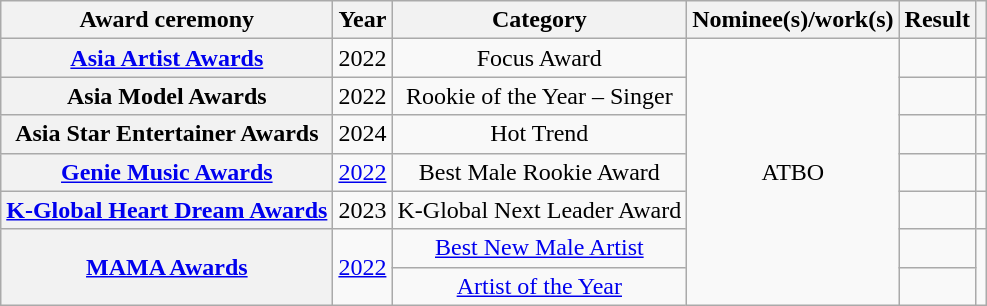<table class="wikitable sortable plainrowheaders" style="text-align:center">
<tr>
<th scope="col">Award ceremony</th>
<th scope="col">Year</th>
<th scope="col">Category</th>
<th scope="col">Nominee(s)/work(s)</th>
<th scope="col">Result</th>
<th scope="col" class="unsortable"></th>
</tr>
<tr>
<th scope="row"><a href='#'>Asia Artist Awards</a></th>
<td>2022</td>
<td>Focus Award</td>
<td align="center" rowspan="7">ATBO</td>
<td></td>
<td></td>
</tr>
<tr>
<th scope="row">Asia Model Awards</th>
<td>2022</td>
<td>Rookie of the Year – Singer</td>
<td></td>
<td></td>
</tr>
<tr>
<th scope="row">Asia Star Entertainer Awards</th>
<td>2024</td>
<td>Hot Trend</td>
<td></td>
<td style="text-align:center"></td>
</tr>
<tr>
<th scope="row"><a href='#'>Genie Music Awards</a></th>
<td><a href='#'>2022</a></td>
<td>Best Male Rookie Award</td>
<td></td>
<td></td>
</tr>
<tr>
<th scope="row"><a href='#'>K-Global Heart Dream Awards</a></th>
<td>2023</td>
<td>K-Global Next Leader Award</td>
<td></td>
<td></td>
</tr>
<tr>
<th scope="row" rowspan="2"><a href='#'>MAMA Awards</a></th>
<td rowspan="2"><a href='#'>2022</a></td>
<td><a href='#'>Best New Male Artist</a></td>
<td></td>
<td rowspan="2"></td>
</tr>
<tr>
<td><a href='#'>Artist of the Year</a></td>
<td></td>
</tr>
</table>
